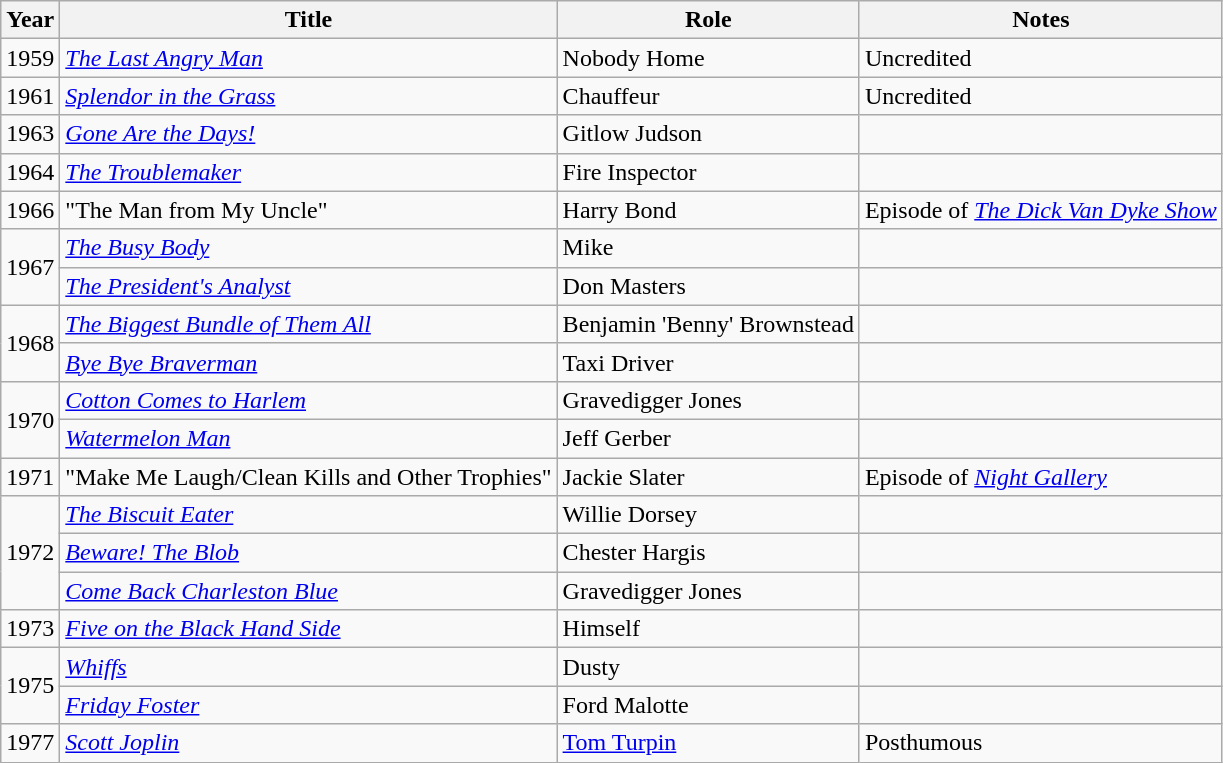<table class="wikitable">
<tr>
<th>Year</th>
<th>Title</th>
<th>Role</th>
<th>Notes</th>
</tr>
<tr>
<td>1959</td>
<td><em><a href='#'>The Last Angry Man</a></em></td>
<td>Nobody Home</td>
<td>Uncredited</td>
</tr>
<tr>
<td>1961</td>
<td><em><a href='#'>Splendor in the Grass</a></em></td>
<td>Chauffeur</td>
<td>Uncredited</td>
</tr>
<tr>
<td>1963</td>
<td><em><a href='#'>Gone Are the Days!</a></em></td>
<td>Gitlow Judson</td>
<td></td>
</tr>
<tr>
<td>1964</td>
<td><em><a href='#'>The Troublemaker</a></em></td>
<td>Fire Inspector</td>
<td></td>
</tr>
<tr>
<td>1966</td>
<td>"The Man from My Uncle"</td>
<td>Harry Bond</td>
<td>Episode of <em><a href='#'>The Dick Van Dyke Show</a></em></td>
</tr>
<tr>
<td rowspan="2">1967</td>
<td><em><a href='#'>The Busy Body</a></em></td>
<td>Mike</td>
<td></td>
</tr>
<tr>
<td><em><a href='#'>The President's Analyst</a></em></td>
<td>Don Masters</td>
<td></td>
</tr>
<tr>
<td rowspan="2">1968</td>
<td><em><a href='#'>The Biggest Bundle of Them All</a></em></td>
<td>Benjamin 'Benny' Brownstead</td>
<td></td>
</tr>
<tr>
<td><em><a href='#'>Bye Bye Braverman</a></em></td>
<td>Taxi Driver</td>
<td></td>
</tr>
<tr>
<td rowspan="2">1970</td>
<td><em><a href='#'>Cotton Comes to Harlem</a></em></td>
<td>Gravedigger Jones</td>
<td></td>
</tr>
<tr>
<td><em><a href='#'>Watermelon Man</a></em></td>
<td>Jeff Gerber</td>
<td></td>
</tr>
<tr>
<td>1971</td>
<td>"Make Me Laugh/Clean Kills and Other Trophies"</td>
<td>Jackie Slater</td>
<td>Episode of <em><a href='#'>Night Gallery</a></em></td>
</tr>
<tr>
<td rowspan="3">1972</td>
<td><em><a href='#'>The Biscuit Eater</a></em></td>
<td>Willie Dorsey</td>
<td></td>
</tr>
<tr>
<td><em><a href='#'>Beware! The Blob</a></em></td>
<td>Chester Hargis</td>
<td></td>
</tr>
<tr>
<td><em><a href='#'>Come Back Charleston Blue</a></em></td>
<td>Gravedigger Jones</td>
<td></td>
</tr>
<tr>
<td>1973</td>
<td><em><a href='#'>Five on the Black Hand Side</a></em></td>
<td>Himself</td>
<td></td>
</tr>
<tr>
<td rowspan="2">1975</td>
<td><em><a href='#'>Whiffs</a></em></td>
<td>Dusty</td>
<td></td>
</tr>
<tr>
<td><em><a href='#'>Friday Foster</a></em></td>
<td>Ford Malotte</td>
<td></td>
</tr>
<tr>
<td>1977</td>
<td><em><a href='#'>Scott Joplin</a></em></td>
<td><a href='#'>Tom Turpin</a></td>
<td>Posthumous</td>
</tr>
</table>
